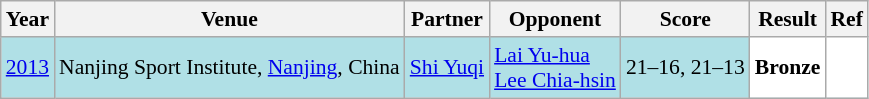<table class="sortable wikitable" style="font-size: 90%">
<tr>
<th>Year</th>
<th>Venue</th>
<th>Partner</th>
<th>Opponent</th>
<th>Score</th>
<th>Result</th>
<th>Ref</th>
</tr>
<tr style="background:#B0E0E6">
<td align="center"><a href='#'>2013</a></td>
<td align="left">Nanjing Sport Institute, <a href='#'>Nanjing</a>, China</td>
<td align="left"> <a href='#'>Shi Yuqi</a></td>
<td align="left"> <a href='#'>Lai Yu-hua</a><br> <a href='#'>Lee Chia-hsin</a></td>
<td align="left">21–16, 21–13</td>
<td style="text-align:left; background:white"> <strong>Bronze</strong></td>
<td align="center"; bgcolor="white"></td>
</tr>
</table>
